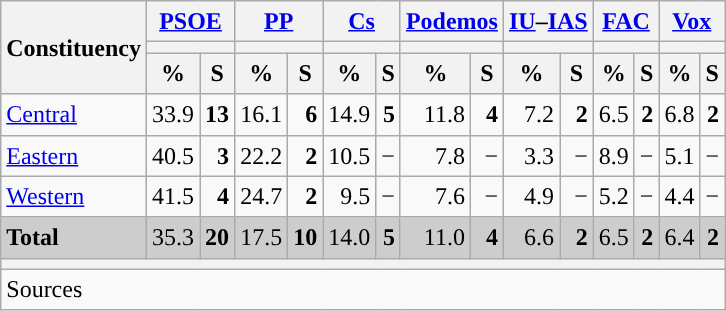<table class="wikitable sortable" style="text-align:right; line-height:20px;">
<tr>
<th rowspan="3">Constituency</th>
<th colspan="2" width="30px" class="unsortable"><a href='#'>PSOE</a></th>
<th colspan="2" width="30px" class="unsortable"><a href='#'>PP</a></th>
<th colspan="2" width="30px" class="unsortable"><a href='#'>Cs</a></th>
<th colspan="2" width="30px" class="unsortable"><a href='#'>Podemos</a></th>
<th colspan="2" width="30px" class="unsortable"><a href='#'>IU</a>–<a href='#'>IAS</a></th>
<th colspan="2" width="30px" class="unsortable"><a href='#'>FAC</a></th>
<th colspan="2" width="30px" class="unsortable"><a href='#'>Vox</a></th>
</tr>
<tr>
<th colspan="2" style="background:"></th>
<th colspan="2" style="background:"></th>
<th colspan="2" style="background:"></th>
<th colspan="2" style="background:"></th>
<th colspan="2" style="background:"></th>
<th colspan="2" style="background:"></th>
<th colspan="2" style="background:"></th>
</tr>
<tr>
<th data-sort-type="number">%</th>
<th data-sort-type="number">S</th>
<th data-sort-type="number">%</th>
<th data-sort-type="number">S</th>
<th data-sort-type="number">%</th>
<th data-sort-type="number">S</th>
<th data-sort-type="number">%</th>
<th data-sort-type="number">S</th>
<th data-sort-type="number">%</th>
<th data-sort-type="number">S</th>
<th data-sort-type="number">%</th>
<th data-sort-type="number">S</th>
<th data-sort-type="number">%</th>
<th data-sort-type="number">S</th>
</tr>
<tr>
<td align="left"><a href='#'>Central</a></td>
<td style="background:">33.9</td>
<td><strong>13</strong></td>
<td>16.1</td>
<td><strong>6</strong></td>
<td>14.9</td>
<td><strong>5</strong></td>
<td>11.8</td>
<td><strong>4</strong></td>
<td>7.2</td>
<td><strong>2</strong></td>
<td>6.5</td>
<td><strong>2</strong></td>
<td>6.8</td>
<td><strong>2</strong></td>
</tr>
<tr>
<td align="left"><a href='#'>Eastern</a></td>
<td style="background:">40.5</td>
<td><strong>3</strong></td>
<td>22.2</td>
<td><strong>2</strong></td>
<td>10.5</td>
<td>−</td>
<td>7.8</td>
<td>−</td>
<td>3.3</td>
<td>−</td>
<td>8.9</td>
<td>−</td>
<td>5.1</td>
<td>−</td>
</tr>
<tr>
<td align="left"><a href='#'>Western</a></td>
<td style="background:">41.5</td>
<td><strong>4</strong></td>
<td>24.7</td>
<td><strong>2</strong></td>
<td>9.5</td>
<td>−</td>
<td>7.6</td>
<td>−</td>
<td>4.9</td>
<td>−</td>
<td>5.2</td>
<td>−</td>
<td>4.4</td>
<td>−</td>
</tr>
<tr style="background:#CDCDCD;">
<td align="left"><strong>Total</strong></td>
<td style="background:">35.3</td>
<td><strong>20</strong></td>
<td>17.5</td>
<td><strong>10</strong></td>
<td>14.0</td>
<td><strong>5</strong></td>
<td>11.0</td>
<td><strong>4</strong></td>
<td>6.6</td>
<td><strong>2</strong></td>
<td>6.5</td>
<td><strong>2</strong></td>
<td>6.4</td>
<td><strong>2</strong></td>
</tr>
<tr>
<th colspan="15"></th>
</tr>
<tr>
<th style="text-align:left; font-weight:normal; background:#F9F9F9" colspan="15">Sources</th>
</tr>
</table>
